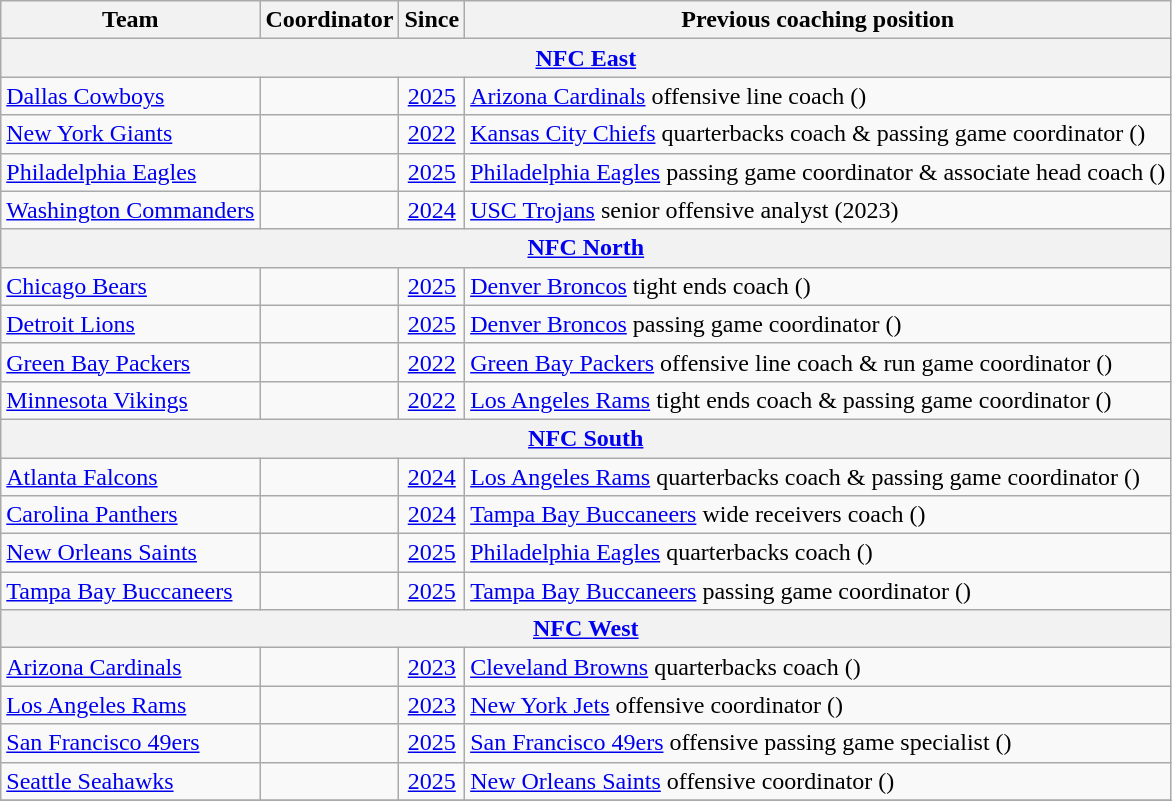<table class="wikitable sortable">
<tr>
<th>Team</th>
<th>Coordinator</th>
<th>Since</th>
<th>Previous coaching position</th>
</tr>
<tr>
<th colspan="4"><a href='#'>NFC East</a></th>
</tr>
<tr>
<td><a href='#'>Dallas Cowboys</a></td>
<td></td>
<td align="center"><a href='#'>2025</a></td>
<td><a href='#'>Arizona Cardinals</a> offensive line coach ()</td>
</tr>
<tr>
<td><a href='#'>New York Giants</a></td>
<td></td>
<td align="center"><a href='#'>2022</a></td>
<td><a href='#'>Kansas City Chiefs</a> quarterbacks coach & passing game coordinator ()</td>
</tr>
<tr>
<td><a href='#'>Philadelphia Eagles</a></td>
<td></td>
<td align="center"><a href='#'>2025</a></td>
<td><a href='#'>Philadelphia Eagles</a> passing game coordinator & associate head coach ()</td>
</tr>
<tr>
<td><a href='#'>Washington Commanders</a></td>
<td></td>
<td align="center"><a href='#'>2024</a></td>
<td><a href='#'>USC Trojans</a> senior offensive analyst (2023)</td>
</tr>
<tr>
<th colspan="4"><a href='#'>NFC North</a></th>
</tr>
<tr>
<td><a href='#'>Chicago Bears</a></td>
<td></td>
<td align="center"><a href='#'>2025</a></td>
<td><a href='#'>Denver Broncos</a> tight ends coach ()</td>
</tr>
<tr>
<td><a href='#'>Detroit Lions</a></td>
<td></td>
<td align="center"><a href='#'>2025</a></td>
<td><a href='#'>Denver Broncos</a> passing game coordinator ()</td>
</tr>
<tr>
<td><a href='#'>Green Bay Packers</a></td>
<td></td>
<td align="center"><a href='#'>2022</a></td>
<td><a href='#'>Green Bay Packers</a> offensive line coach & run game coordinator ()</td>
</tr>
<tr>
<td><a href='#'>Minnesota Vikings</a></td>
<td></td>
<td align="center"><a href='#'>2022</a></td>
<td><a href='#'>Los Angeles Rams</a> tight ends coach & passing game coordinator ()</td>
</tr>
<tr>
<th colspan="4"><a href='#'>NFC South</a></th>
</tr>
<tr>
<td><a href='#'>Atlanta Falcons</a></td>
<td></td>
<td align="center"><a href='#'>2024</a></td>
<td><a href='#'>Los Angeles Rams</a> quarterbacks coach & passing game coordinator ()</td>
</tr>
<tr>
<td><a href='#'>Carolina Panthers</a></td>
<td></td>
<td align="center"><a href='#'>2024</a></td>
<td><a href='#'>Tampa Bay Buccaneers</a> wide receivers coach ()</td>
</tr>
<tr>
<td><a href='#'>New Orleans Saints</a></td>
<td></td>
<td align="center"><a href='#'>2025</a></td>
<td><a href='#'>Philadelphia Eagles</a> quarterbacks coach ()</td>
</tr>
<tr>
<td><a href='#'>Tampa Bay Buccaneers</a></td>
<td></td>
<td align="center"><a href='#'>2025</a></td>
<td><a href='#'>Tampa Bay Buccaneers</a> passing game coordinator ()</td>
</tr>
<tr>
<th colspan="4"><a href='#'>NFC West</a></th>
</tr>
<tr>
<td><a href='#'>Arizona Cardinals</a></td>
<td></td>
<td align="center"><a href='#'>2023</a></td>
<td><a href='#'>Cleveland Browns</a> quarterbacks coach ()</td>
</tr>
<tr>
<td><a href='#'>Los Angeles Rams</a></td>
<td></td>
<td align="center"><a href='#'>2023</a></td>
<td><a href='#'>New York Jets</a> offensive  coordinator ()</td>
</tr>
<tr>
<td><a href='#'>San Francisco 49ers</a></td>
<td></td>
<td align="center"><a href='#'>2025</a></td>
<td><a href='#'>San Francisco 49ers</a> offensive passing game specialist ()</td>
</tr>
<tr>
<td><a href='#'>Seattle Seahawks</a></td>
<td></td>
<td align="center"><a href='#'>2025</a></td>
<td><a href='#'>New Orleans Saints</a> offensive coordinator ()</td>
</tr>
<tr>
</tr>
</table>
